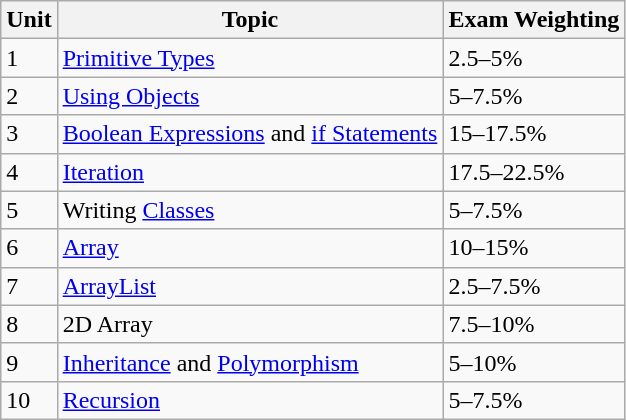<table class="wikitable">
<tr>
<th>Unit</th>
<th>Topic</th>
<th>Exam Weighting</th>
</tr>
<tr>
<td>1</td>
<td><a href='#'>Primitive Types</a></td>
<td>2.5–5%</td>
</tr>
<tr>
<td>2</td>
<td><a href='#'>Using Objects</a></td>
<td>5–7.5%</td>
</tr>
<tr>
<td>3</td>
<td><a href='#'>Boolean Expressions</a> and <a href='#'>if Statements</a></td>
<td>15–17.5%</td>
</tr>
<tr>
<td>4</td>
<td><a href='#'>Iteration</a></td>
<td>17.5–22.5%</td>
</tr>
<tr>
<td>5</td>
<td>Writing <a href='#'>Classes</a></td>
<td>5–7.5%</td>
</tr>
<tr>
<td>6</td>
<td><a href='#'>Array</a></td>
<td>10–15%</td>
</tr>
<tr>
<td>7</td>
<td><a href='#'>ArrayList</a></td>
<td>2.5–7.5%</td>
</tr>
<tr>
<td>8</td>
<td>2D Array</td>
<td>7.5–10%</td>
</tr>
<tr>
<td>9</td>
<td><a href='#'>Inheritance</a> and <a href='#'>Polymorphism</a></td>
<td>5–10%</td>
</tr>
<tr>
<td>10</td>
<td><a href='#'>Recursion</a></td>
<td>5–7.5%</td>
</tr>
</table>
